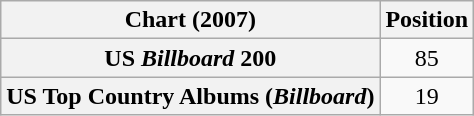<table class="wikitable sortable plainrowheaders" style="text-align:center">
<tr>
<th scope="col">Chart (2007)</th>
<th scope="col">Position</th>
</tr>
<tr>
<th scope="row">US <em>Billboard</em> 200</th>
<td>85</td>
</tr>
<tr>
<th scope="row">US Top Country Albums (<em>Billboard</em>)</th>
<td>19</td>
</tr>
</table>
